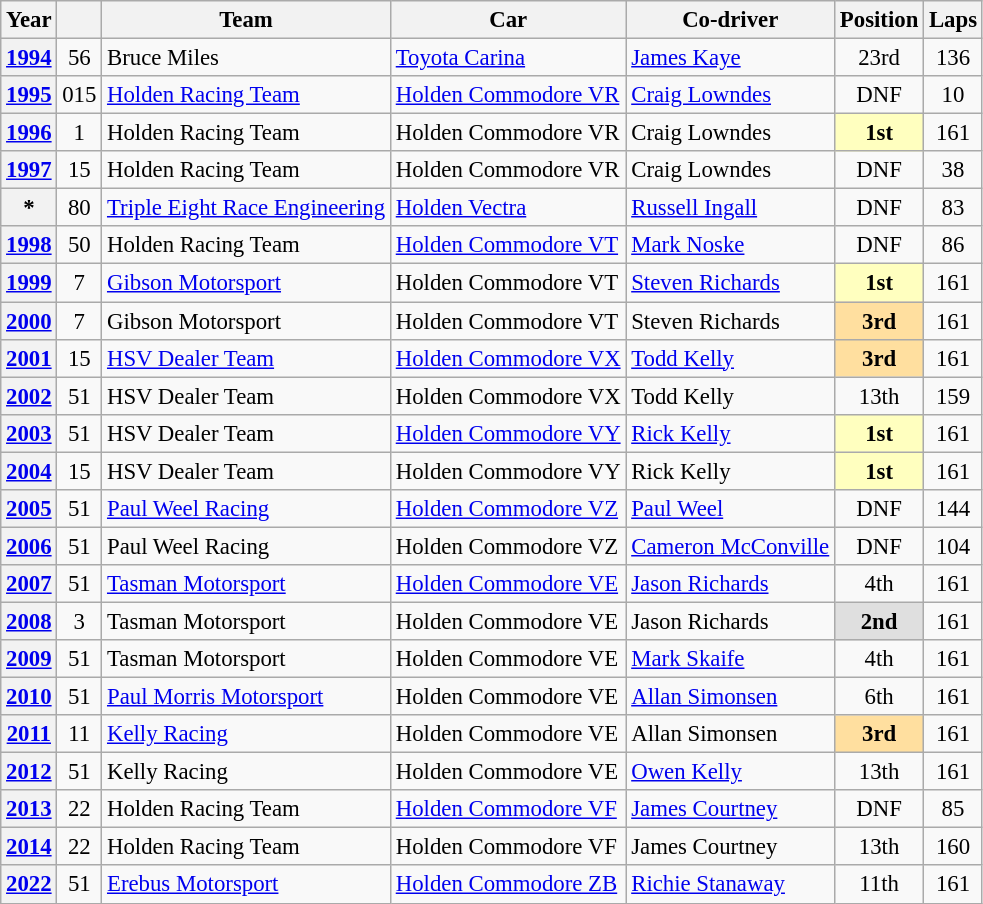<table class="wikitable" style="font-size: 95%;">
<tr>
<th>Year</th>
<th></th>
<th>Team</th>
<th>Car</th>
<th>Co-driver</th>
<th>Position</th>
<th>Laps</th>
</tr>
<tr>
<th><a href='#'>1994</a></th>
<td align="center">56</td>
<td>Bruce Miles</td>
<td><a href='#'>Toyota Carina</a></td>
<td> <a href='#'>James Kaye</a></td>
<td align="center">23rd</td>
<td align="center">136</td>
</tr>
<tr>
<th><a href='#'>1995</a></th>
<td align="center">015</td>
<td><a href='#'>Holden Racing Team</a></td>
<td><a href='#'>Holden Commodore VR</a></td>
<td> <a href='#'>Craig Lowndes</a></td>
<td align="center">DNF</td>
<td align="center">10</td>
</tr>
<tr>
<th><a href='#'>1996</a></th>
<td align="center">1</td>
<td>Holden Racing Team</td>
<td>Holden Commodore VR</td>
<td> Craig Lowndes</td>
<td align="center" style="background:#ffffbf;"><strong>1st</strong></td>
<td align="center">161</td>
</tr>
<tr>
<th><a href='#'>1997</a></th>
<td align="center">15</td>
<td>Holden Racing Team</td>
<td>Holden Commodore VR</td>
<td> Craig Lowndes</td>
<td align="center">DNF</td>
<td align="center">38</td>
</tr>
<tr>
<th>*</th>
<td align="center">80</td>
<td><a href='#'>Triple Eight Race Engineering</a></td>
<td><a href='#'>Holden Vectra</a></td>
<td> <a href='#'>Russell Ingall</a></td>
<td align="center">DNF</td>
<td align="center">83</td>
</tr>
<tr>
<th><a href='#'>1998</a></th>
<td align="center">50</td>
<td>Holden Racing Team</td>
<td><a href='#'>Holden Commodore VT</a></td>
<td> <a href='#'>Mark Noske</a></td>
<td align="center">DNF</td>
<td align="center">86</td>
</tr>
<tr>
<th><a href='#'>1999</a></th>
<td align="center">7</td>
<td><a href='#'>Gibson Motorsport</a></td>
<td>Holden Commodore VT</td>
<td> <a href='#'>Steven Richards</a></td>
<td align="center" style="background:#ffffbf;"><strong>1st</strong></td>
<td align="center">161</td>
</tr>
<tr>
<th><a href='#'>2000</a></th>
<td align="center">7</td>
<td>Gibson Motorsport</td>
<td>Holden Commodore VT</td>
<td> Steven Richards</td>
<td align="center" style="background:#ffdf9f;"><strong>3rd</strong></td>
<td align="center">161</td>
</tr>
<tr>
<th><a href='#'>2001</a></th>
<td align="center">15</td>
<td><a href='#'>HSV Dealer Team</a></td>
<td><a href='#'>Holden Commodore VX</a></td>
<td> <a href='#'>Todd Kelly</a></td>
<td align="center" style="background:#ffdf9f;"><strong>3rd</strong></td>
<td align="center">161</td>
</tr>
<tr>
<th><a href='#'>2002</a></th>
<td align="center">51</td>
<td>HSV Dealer Team</td>
<td>Holden Commodore VX</td>
<td> Todd Kelly</td>
<td align="center">13th</td>
<td align="center">159</td>
</tr>
<tr>
<th><a href='#'>2003</a></th>
<td align="center">51</td>
<td>HSV Dealer Team</td>
<td><a href='#'>Holden Commodore VY</a></td>
<td> <a href='#'>Rick Kelly</a></td>
<td align="center" style="background:#ffffbf;"><strong>1st</strong></td>
<td align="center">161</td>
</tr>
<tr>
<th><a href='#'>2004</a></th>
<td align="center">15</td>
<td>HSV Dealer Team</td>
<td>Holden Commodore VY</td>
<td> Rick Kelly</td>
<td align="center" style="background:#ffffbf;"><strong>1st</strong></td>
<td align="center">161</td>
</tr>
<tr>
<th><a href='#'>2005</a></th>
<td align="center">51</td>
<td><a href='#'>Paul Weel Racing</a></td>
<td><a href='#'>Holden Commodore VZ</a></td>
<td> <a href='#'>Paul Weel</a></td>
<td align="center">DNF</td>
<td align="center">144</td>
</tr>
<tr>
<th><a href='#'>2006</a></th>
<td align="center">51</td>
<td>Paul Weel Racing</td>
<td>Holden Commodore VZ</td>
<td> <a href='#'>Cameron McConville</a></td>
<td align="center">DNF</td>
<td align="center">104</td>
</tr>
<tr>
<th><a href='#'>2007</a></th>
<td align="center">51</td>
<td><a href='#'>Tasman Motorsport</a></td>
<td><a href='#'>Holden Commodore VE</a></td>
<td> <a href='#'>Jason Richards</a></td>
<td align="center">4th</td>
<td align="center">161</td>
</tr>
<tr>
<th><a href='#'>2008</a></th>
<td align="center">3</td>
<td>Tasman Motorsport</td>
<td>Holden Commodore VE</td>
<td> Jason Richards</td>
<td align="center" style="background:#dfdfdf;"><strong>2nd</strong></td>
<td align="center">161</td>
</tr>
<tr>
<th><a href='#'>2009</a></th>
<td align="center">51</td>
<td>Tasman Motorsport</td>
<td>Holden Commodore VE</td>
<td> <a href='#'>Mark Skaife</a></td>
<td align="center">4th</td>
<td align="center">161</td>
</tr>
<tr>
<th><a href='#'>2010</a></th>
<td align="center">51</td>
<td><a href='#'>Paul Morris Motorsport</a></td>
<td>Holden Commodore VE</td>
<td> <a href='#'>Allan Simonsen</a></td>
<td align="center">6th</td>
<td align="center">161</td>
</tr>
<tr>
<th><a href='#'>2011</a></th>
<td align="center">11</td>
<td><a href='#'>Kelly Racing</a></td>
<td>Holden Commodore VE</td>
<td> Allan Simonsen</td>
<td align="center" style="background:#ffdf9f;"><strong>3rd</strong></td>
<td align="center">161</td>
</tr>
<tr>
<th><a href='#'>2012</a></th>
<td align="center">51</td>
<td>Kelly Racing</td>
<td>Holden Commodore VE</td>
<td> <a href='#'>Owen Kelly</a></td>
<td align="center">13th</td>
<td align="center">161</td>
</tr>
<tr>
<th><a href='#'>2013</a></th>
<td align="center">22</td>
<td>Holden Racing Team</td>
<td><a href='#'>Holden Commodore VF</a></td>
<td> <a href='#'>James Courtney</a></td>
<td align="center">DNF</td>
<td align="center">85</td>
</tr>
<tr>
<th><a href='#'>2014</a></th>
<td align="center">22</td>
<td>Holden Racing Team</td>
<td>Holden Commodore VF</td>
<td> James Courtney</td>
<td align="center">13th</td>
<td align="center">160</td>
</tr>
<tr>
<th><a href='#'>2022</a></th>
<td align="center">51</td>
<td><a href='#'>Erebus Motorsport</a></td>
<td><a href='#'>Holden Commodore ZB</a></td>
<td> <a href='#'>Richie Stanaway</a></td>
<td align="center">11th</td>
<td align="center">161</td>
</tr>
</table>
